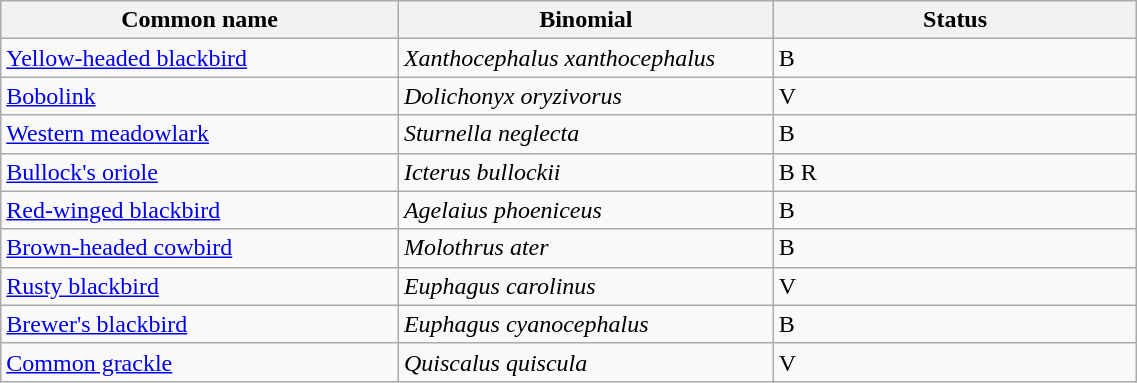<table width=60% class="wikitable">
<tr>
<th width=35%>Common name</th>
<th width=33%>Binomial</th>
<th width=32%>Status</th>
</tr>
<tr>
<td><a href='#'>Yellow-headed blackbird</a></td>
<td><em>Xanthocephalus xanthocephalus</em></td>
<td>B</td>
</tr>
<tr>
<td><a href='#'>Bobolink</a></td>
<td><em>Dolichonyx oryzivorus</em></td>
<td>V</td>
</tr>
<tr>
<td><a href='#'>Western meadowlark</a></td>
<td><em>Sturnella neglecta</em></td>
<td>B</td>
</tr>
<tr>
<td><a href='#'>Bullock's oriole</a></td>
<td><em>Icterus bullockii</em></td>
<td>B R</td>
</tr>
<tr>
<td><a href='#'>Red-winged blackbird</a></td>
<td><em>Agelaius phoeniceus</em></td>
<td>B</td>
</tr>
<tr>
<td><a href='#'>Brown-headed cowbird</a></td>
<td><em>Molothrus ater</em></td>
<td>B</td>
</tr>
<tr>
<td><a href='#'>Rusty blackbird</a></td>
<td><em>Euphagus carolinus</em></td>
<td>V</td>
</tr>
<tr>
<td><a href='#'>Brewer's blackbird</a></td>
<td><em>Euphagus cyanocephalus</em></td>
<td>B</td>
</tr>
<tr>
<td><a href='#'>Common grackle</a></td>
<td><em>Quiscalus quiscula</em></td>
<td>V</td>
</tr>
</table>
